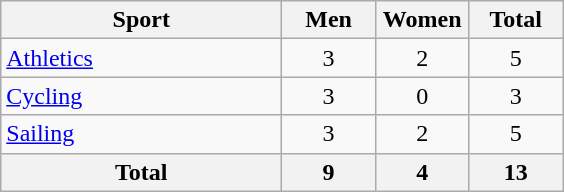<table class="wikitable sortable" style="text-align:center;">
<tr>
<th width=180>Sport</th>
<th width=55>Men</th>
<th width=55>Women</th>
<th width=55>Total</th>
</tr>
<tr>
<td align=left><a href='#'>Athletics</a></td>
<td>3</td>
<td>2</td>
<td>5</td>
</tr>
<tr>
<td align=left><a href='#'>Cycling</a></td>
<td>3</td>
<td>0</td>
<td>3</td>
</tr>
<tr>
<td align=left><a href='#'>Sailing</a></td>
<td>3</td>
<td>2</td>
<td>5</td>
</tr>
<tr>
<th>Total</th>
<th>9</th>
<th>4</th>
<th>13</th>
</tr>
</table>
